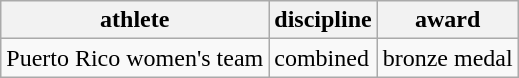<table class="wikitable">
<tr>
<th>athlete</th>
<th>discipline</th>
<th>award</th>
</tr>
<tr>
<td>Puerto Rico women's team</td>
<td>combined</td>
<td>bronze medal</td>
</tr>
</table>
